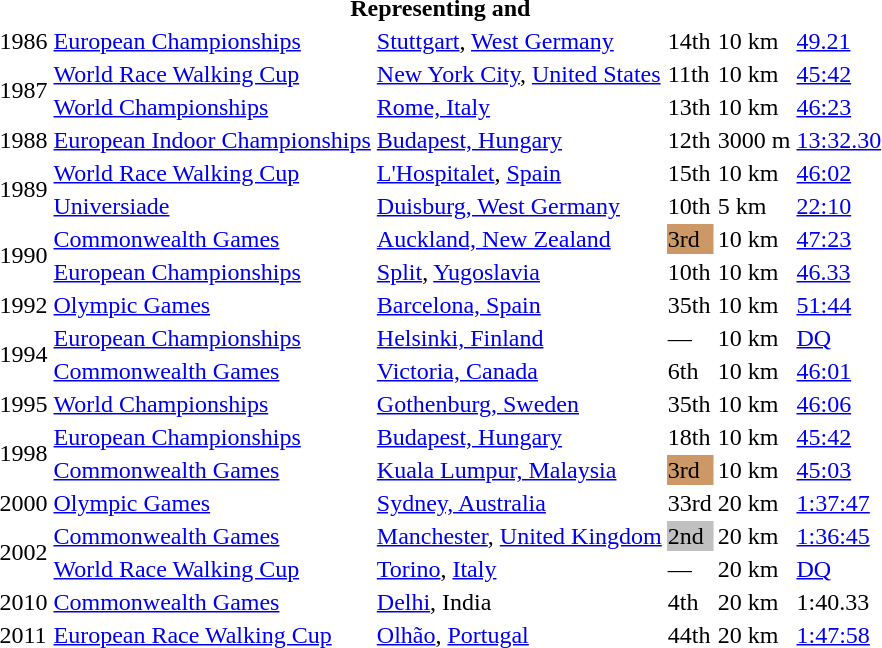<table>
<tr>
<th colspan="6">Representing  and </th>
</tr>
<tr>
<td>1986</td>
<td><a href='#'>European Championships</a></td>
<td><a href='#'>Stuttgart</a>, <a href='#'>West Germany</a></td>
<td>14th</td>
<td>10 km</td>
<td><a href='#'>49.21</a></td>
</tr>
<tr>
<td rowspan=2>1987</td>
<td><a href='#'>World Race Walking Cup</a></td>
<td><a href='#'>New York City</a>, <a href='#'>United States</a></td>
<td>11th</td>
<td>10 km</td>
<td><a href='#'>45:42</a></td>
</tr>
<tr>
<td><a href='#'>World Championships</a></td>
<td><a href='#'>Rome, Italy</a></td>
<td>13th</td>
<td>10 km</td>
<td><a href='#'>46:23</a></td>
</tr>
<tr>
<td>1988</td>
<td><a href='#'>European Indoor Championships</a></td>
<td><a href='#'>Budapest, Hungary</a></td>
<td>12th</td>
<td>3000 m</td>
<td><a href='#'>13:32.30</a></td>
</tr>
<tr>
<td rowspan=2>1989</td>
<td><a href='#'>World Race Walking Cup</a></td>
<td><a href='#'>L'Hospitalet</a>, <a href='#'>Spain</a></td>
<td>15th</td>
<td>10 km</td>
<td><a href='#'>46:02</a></td>
</tr>
<tr>
<td><a href='#'>Universiade</a></td>
<td><a href='#'>Duisburg, West Germany</a></td>
<td>10th</td>
<td>5 km</td>
<td><a href='#'>22:10</a></td>
</tr>
<tr>
<td rowspan=2>1990</td>
<td><a href='#'>Commonwealth Games</a></td>
<td><a href='#'>Auckland, New Zealand</a></td>
<td bgcolor="cc9966">3rd</td>
<td>10 km</td>
<td><a href='#'>47:23</a></td>
</tr>
<tr>
<td><a href='#'>European Championships</a></td>
<td><a href='#'>Split</a>, <a href='#'>Yugoslavia</a></td>
<td>10th</td>
<td>10 km</td>
<td><a href='#'>46.33</a></td>
</tr>
<tr>
<td>1992</td>
<td><a href='#'>Olympic Games</a></td>
<td><a href='#'>Barcelona, Spain</a></td>
<td>35th</td>
<td>10 km</td>
<td><a href='#'>51:44</a></td>
</tr>
<tr>
<td rowspan=2>1994</td>
<td><a href='#'>European Championships</a></td>
<td><a href='#'>Helsinki, Finland</a></td>
<td>—</td>
<td>10 km</td>
<td><a href='#'>DQ</a></td>
</tr>
<tr>
<td><a href='#'>Commonwealth Games</a></td>
<td><a href='#'>Victoria, Canada</a></td>
<td>6th</td>
<td>10 km</td>
<td><a href='#'>46:01</a></td>
</tr>
<tr>
<td>1995</td>
<td><a href='#'>World Championships</a></td>
<td><a href='#'>Gothenburg, Sweden</a></td>
<td>35th</td>
<td>10 km</td>
<td><a href='#'>46:06</a></td>
</tr>
<tr>
<td rowspan=2>1998</td>
<td><a href='#'>European Championships</a></td>
<td><a href='#'>Budapest, Hungary</a></td>
<td>18th</td>
<td>10 km</td>
<td><a href='#'>45:42</a></td>
</tr>
<tr>
<td><a href='#'>Commonwealth Games</a></td>
<td><a href='#'>Kuala Lumpur, Malaysia</a></td>
<td bgcolor="cc9966">3rd</td>
<td>10 km</td>
<td><a href='#'>45:03</a></td>
</tr>
<tr>
<td>2000</td>
<td><a href='#'>Olympic Games</a></td>
<td><a href='#'>Sydney, Australia</a></td>
<td>33rd</td>
<td>20 km</td>
<td><a href='#'>1:37:47</a></td>
</tr>
<tr>
<td rowspan=2>2002</td>
<td><a href='#'>Commonwealth Games</a></td>
<td><a href='#'>Manchester</a>, <a href='#'>United Kingdom</a></td>
<td bgcolor="silver">2nd</td>
<td>20 km</td>
<td><a href='#'>1:36:45</a></td>
</tr>
<tr>
<td><a href='#'>World Race Walking Cup</a></td>
<td><a href='#'>Torino</a>, <a href='#'>Italy</a></td>
<td>—</td>
<td>20 km</td>
<td><a href='#'>DQ</a></td>
</tr>
<tr>
<td>2010</td>
<td><a href='#'>Commonwealth Games</a></td>
<td><a href='#'>Delhi</a>, India</td>
<td>4th</td>
<td>20 km</td>
<td>1:40.33</td>
</tr>
<tr>
<td>2011</td>
<td><a href='#'>European Race Walking Cup</a></td>
<td><a href='#'>Olhão</a>, <a href='#'>Portugal</a></td>
<td>44th</td>
<td>20 km</td>
<td><a href='#'>1:47:58</a></td>
</tr>
</table>
